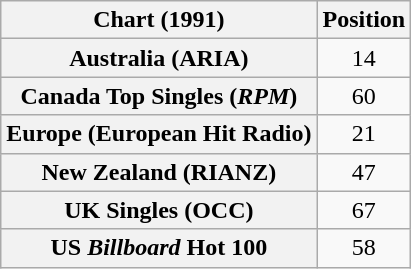<table class="wikitable sortable plainrowheaders" style="text-align:center">
<tr>
<th>Chart (1991)</th>
<th>Position</th>
</tr>
<tr>
<th scope="row">Australia (ARIA)</th>
<td>14</td>
</tr>
<tr>
<th scope="row">Canada Top Singles (<em>RPM</em>)</th>
<td>60</td>
</tr>
<tr>
<th scope="row">Europe (European Hit Radio)</th>
<td>21</td>
</tr>
<tr>
<th scope="row">New Zealand (RIANZ)</th>
<td>47</td>
</tr>
<tr>
<th scope="row">UK Singles (OCC)</th>
<td>67</td>
</tr>
<tr>
<th scope="row">US <em>Billboard</em> Hot 100</th>
<td>58</td>
</tr>
</table>
